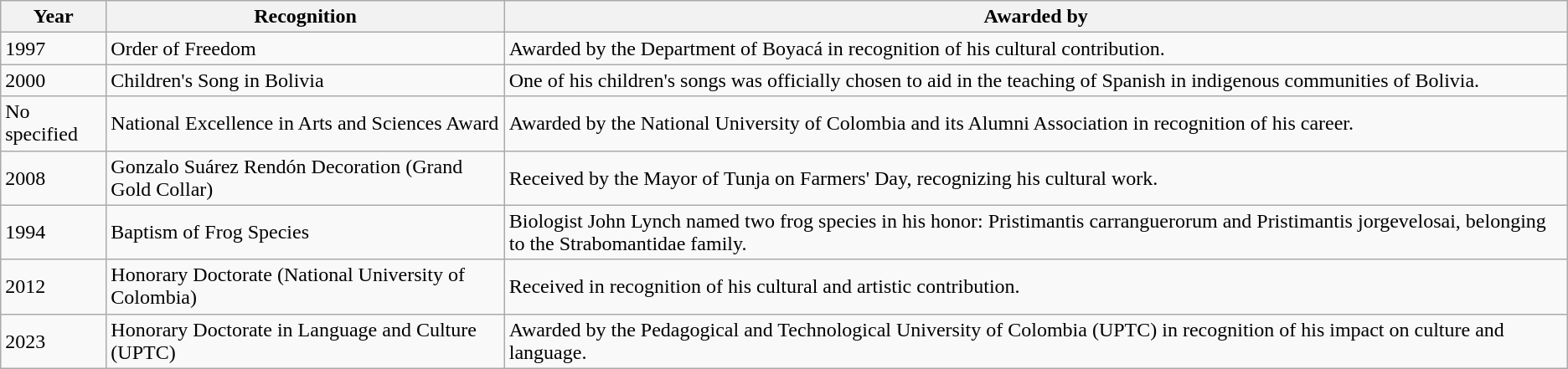<table class="wikitable">
<tr>
<th>Year</th>
<th>Recognition</th>
<th>Awarded by</th>
</tr>
<tr>
<td>1997</td>
<td>Order of Freedom</td>
<td>Awarded by the Department of Boyacá in recognition of his cultural contribution.</td>
</tr>
<tr>
<td>2000</td>
<td>Children's Song in Bolivia</td>
<td>One of his children's songs was officially chosen to aid in the teaching of Spanish in indigenous communities of Bolivia.</td>
</tr>
<tr>
<td>No specified</td>
<td>National Excellence in Arts and Sciences Award</td>
<td>Awarded by the National University of Colombia and its Alumni Association in recognition of his career.</td>
</tr>
<tr>
<td>2008</td>
<td>Gonzalo Suárez Rendón Decoration (Grand Gold Collar)</td>
<td>Received by the Mayor of Tunja on Farmers' Day, recognizing his cultural work.</td>
</tr>
<tr>
<td>1994</td>
<td>Baptism of Frog Species</td>
<td>Biologist John Lynch named two frog species in his honor: Pristimantis carranguerorum and Pristimantis jorgevelosai, belonging to the Strabomantidae family.</td>
</tr>
<tr>
<td>2012</td>
<td>Honorary Doctorate (National University of Colombia)</td>
<td>Received in recognition of his cultural and artistic contribution.</td>
</tr>
<tr>
<td>2023</td>
<td>Honorary Doctorate in Language and Culture (UPTC)</td>
<td>Awarded by the Pedagogical and Technological University of Colombia (UPTC) in recognition of his impact on culture and language.</td>
</tr>
</table>
